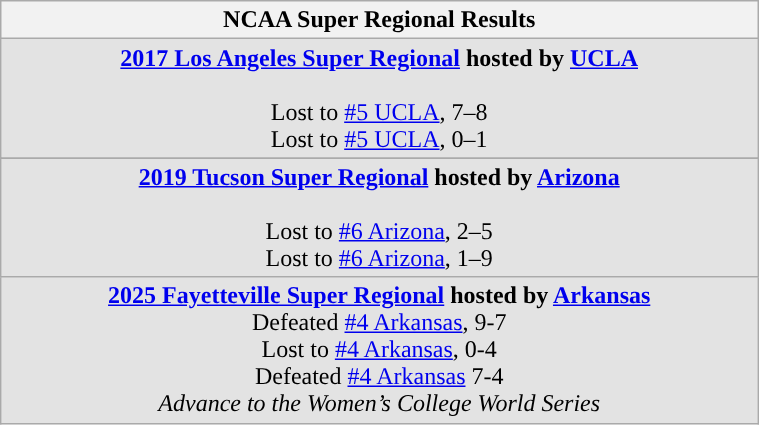<table Class="wikitable" width="40%">
<tr>
<th>NCAA Super Regional Results</th>
</tr>
<tr style="background: #e3e3e3;">
<td align="center"><strong><a href='#'> 2017 Los Angeles Super Regional</a> hosted by <a href='#'>UCLA</a></strong><br><br>Lost to <a href='#'>#5 UCLA</a>, 7–8<br>
Lost to <a href='#'>#5 UCLA</a>, 0–1</td>
</tr>
<tr>
</tr>
<tr style="background: #e3e3e3;">
<td align="center"><strong><a href='#'>2019 Tucson Super Regional</a> hosted by <a href='#'>Arizona</a></strong><br><br>Lost to <a href='#'>#6 Arizona</a>, 2–5<br>
Lost to <a href='#'>#6 Arizona</a>, 1–9</td>
</tr>
<tr style="background: #e3e3e3;">
<td align="center"><strong><a href='#'>2025 Fayetteville Super Regional</a> hosted by <a href='#'>Arkansas</a></strong><br>Defeated <a href='#'>#4 Arkansas</a>, 9-7<br>Lost to <a href='#'>#4 Arkansas</a>, 0-4<br> Defeated <a href='#'>#4 Arkansas</a> 7-4<br> <em>Advance to the Women’s College World Series</em></td>
</tr>
</table>
